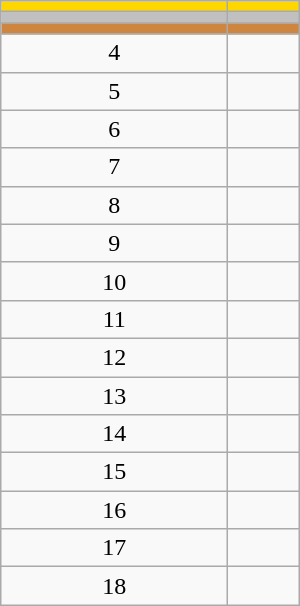<table class="wikitable" style="width:200px;">
<tr style="background:gold;">
<td align=center></td>
<td></td>
</tr>
<tr style="background:silver;">
<td align=center></td>
<td></td>
</tr>
<tr style="background:peru;">
<td align=center></td>
<td></td>
</tr>
<tr>
<td align=center>4</td>
<td></td>
</tr>
<tr>
<td align=center>5</td>
<td></td>
</tr>
<tr>
<td align=center>6</td>
<td></td>
</tr>
<tr>
<td align=center>7</td>
<td></td>
</tr>
<tr>
<td align=center>8</td>
<td></td>
</tr>
<tr>
<td align=center>9</td>
<td></td>
</tr>
<tr>
<td align=center>10</td>
<td></td>
</tr>
<tr>
<td align=center>11</td>
<td></td>
</tr>
<tr>
<td align=center>12</td>
<td></td>
</tr>
<tr>
<td align=center>13</td>
<td></td>
</tr>
<tr>
<td align=center>14</td>
<td></td>
</tr>
<tr>
<td align=center>15</td>
<td></td>
</tr>
<tr>
<td align=center>16</td>
<td></td>
</tr>
<tr>
<td align=center>17</td>
<td></td>
</tr>
<tr>
<td align=center>18</td>
<td></td>
</tr>
</table>
